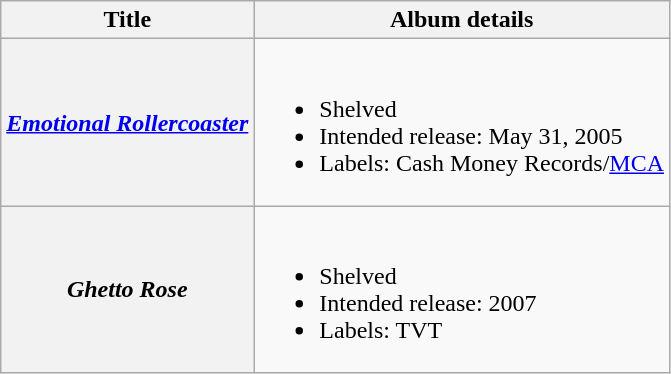<table class="wikitable plainrowheaders">
<tr>
<th>Title</th>
<th>Album details</th>
</tr>
<tr>
<th scope="row"><em><a href='#'>Emotional Rollercoaster</a></em></th>
<td><br><ul><li>Shelved</li><li>Intended release: May 31, 2005</li><li>Labels: Cash Money Records/<a href='#'>MCA</a></li></ul></td>
</tr>
<tr>
<th scope="row"><em>Ghetto Rose</em></th>
<td><br><ul><li>Shelved</li><li>Intended release: 2007</li><li>Labels: TVT</li></ul></td>
</tr>
</table>
